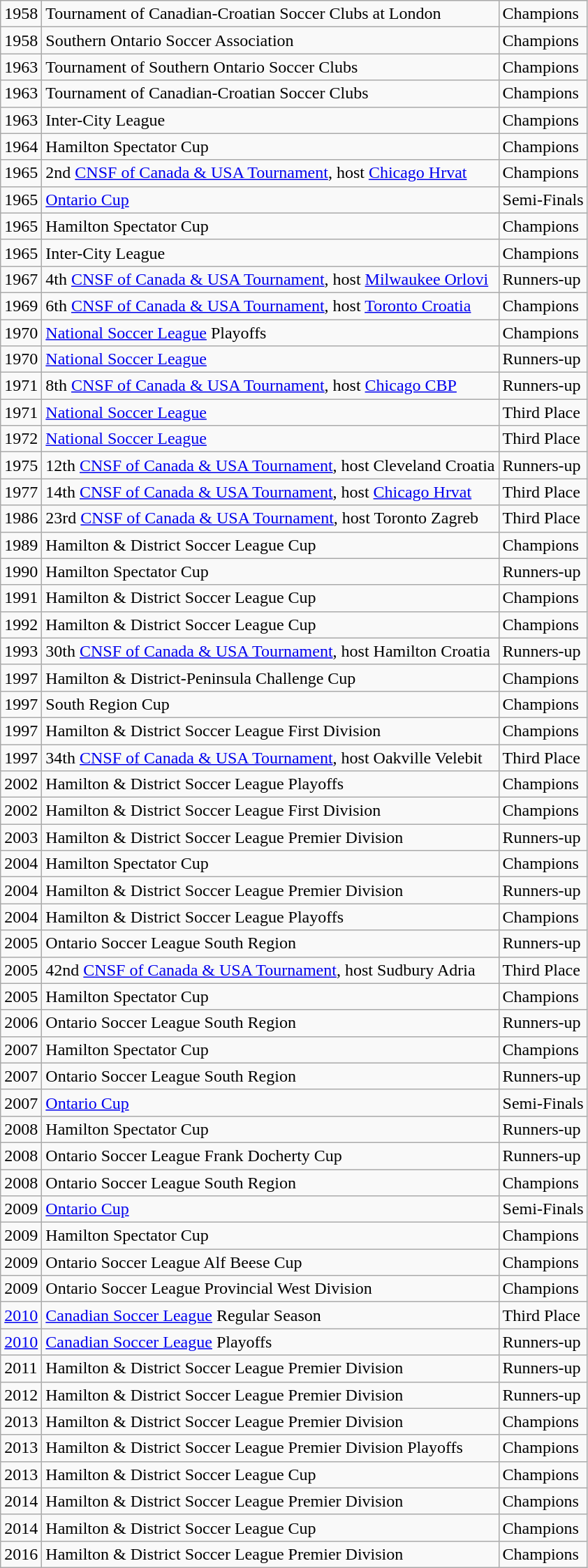<table class="wikitable">
<tr>
<td>1958</td>
<td>Tournament of Canadian-Croatian Soccer Clubs at London</td>
<td>Champions</td>
</tr>
<tr>
<td>1958</td>
<td>Southern Ontario Soccer Association</td>
<td>Champions</td>
</tr>
<tr>
<td>1963</td>
<td>Tournament of Southern Ontario Soccer Clubs</td>
<td>Champions</td>
</tr>
<tr>
<td>1963</td>
<td>Tournament of Canadian-Croatian Soccer Clubs</td>
<td>Champions</td>
</tr>
<tr>
<td>1963</td>
<td>Inter-City League</td>
<td>Champions</td>
</tr>
<tr>
<td>1964</td>
<td>Hamilton Spectator Cup</td>
<td>Champions</td>
</tr>
<tr>
<td>1965</td>
<td>2nd <a href='#'>CNSF of Canada & USA Tournament</a>, host <a href='#'>Chicago Hrvat</a></td>
<td>Champions</td>
</tr>
<tr>
<td>1965</td>
<td><a href='#'>Ontario Cup</a></td>
<td>Semi-Finals</td>
</tr>
<tr>
<td>1965</td>
<td>Hamilton Spectator Cup</td>
<td>Champions</td>
</tr>
<tr>
<td>1965</td>
<td>Inter-City League</td>
<td>Champions</td>
</tr>
<tr>
<td>1967</td>
<td>4th <a href='#'>CNSF of Canada & USA Tournament</a>, host <a href='#'>Milwaukee Orlovi</a></td>
<td>Runners-up</td>
</tr>
<tr>
<td>1969</td>
<td>6th <a href='#'>CNSF of Canada & USA Tournament</a>, host <a href='#'>Toronto Croatia</a></td>
<td>Champions</td>
</tr>
<tr>
<td>1970</td>
<td><a href='#'>National Soccer League</a> Playoffs</td>
<td>Champions</td>
</tr>
<tr>
<td>1970</td>
<td><a href='#'>National Soccer League</a></td>
<td>Runners-up</td>
</tr>
<tr>
<td>1971</td>
<td>8th <a href='#'>CNSF of Canada & USA Tournament</a>, host <a href='#'>Chicago CBP</a></td>
<td>Runners-up</td>
</tr>
<tr>
<td>1971</td>
<td><a href='#'>National Soccer League</a></td>
<td>Third Place</td>
</tr>
<tr>
<td>1972</td>
<td><a href='#'>National Soccer League</a></td>
<td>Third Place</td>
</tr>
<tr>
<td>1975</td>
<td>12th <a href='#'>CNSF of Canada & USA Tournament</a>, host Cleveland Croatia</td>
<td>Runners-up</td>
</tr>
<tr>
<td>1977</td>
<td>14th <a href='#'>CNSF of Canada & USA Tournament</a>, host <a href='#'>Chicago Hrvat</a></td>
<td>Third Place</td>
</tr>
<tr>
<td>1986</td>
<td>23rd <a href='#'>CNSF of Canada & USA Tournament</a>, host Toronto Zagreb</td>
<td>Third Place</td>
</tr>
<tr>
<td>1989</td>
<td>Hamilton & District Soccer League Cup</td>
<td>Champions</td>
</tr>
<tr>
<td>1990</td>
<td>Hamilton Spectator Cup</td>
<td>Runners-up</td>
</tr>
<tr>
<td>1991</td>
<td>Hamilton & District Soccer League Cup</td>
<td>Champions</td>
</tr>
<tr>
<td>1992</td>
<td>Hamilton & District Soccer League Cup</td>
<td>Champions</td>
</tr>
<tr>
<td>1993</td>
<td>30th <a href='#'>CNSF of Canada & USA Tournament</a>, host Hamilton Croatia</td>
<td>Runners-up</td>
</tr>
<tr>
<td>1997</td>
<td>Hamilton & District-Peninsula Challenge Cup</td>
<td>Champions</td>
</tr>
<tr>
<td>1997</td>
<td>South Region Cup</td>
<td>Champions</td>
</tr>
<tr>
<td>1997</td>
<td>Hamilton & District Soccer League First Division</td>
<td>Champions</td>
</tr>
<tr>
<td>1997</td>
<td>34th <a href='#'>CNSF of Canada & USA Tournament</a>, host Oakville Velebit</td>
<td>Third Place</td>
</tr>
<tr>
<td>2002</td>
<td>Hamilton & District Soccer League Playoffs</td>
<td>Champions</td>
</tr>
<tr>
<td>2002</td>
<td>Hamilton & District Soccer League First Division</td>
<td>Champions</td>
</tr>
<tr>
<td>2003</td>
<td>Hamilton & District Soccer League Premier Division</td>
<td>Runners-up</td>
</tr>
<tr>
<td>2004</td>
<td>Hamilton Spectator Cup</td>
<td>Champions</td>
</tr>
<tr>
<td>2004</td>
<td>Hamilton & District Soccer League Premier Division</td>
<td>Runners-up</td>
</tr>
<tr>
<td>2004</td>
<td>Hamilton & District Soccer League Playoffs</td>
<td>Champions</td>
</tr>
<tr>
<td>2005</td>
<td>Ontario Soccer League South Region</td>
<td>Runners-up</td>
</tr>
<tr>
<td>2005</td>
<td>42nd <a href='#'>CNSF of Canada & USA Tournament</a>, host Sudbury Adria</td>
<td>Third Place</td>
</tr>
<tr>
<td>2005</td>
<td>Hamilton Spectator Cup</td>
<td>Champions</td>
</tr>
<tr>
<td>2006</td>
<td>Ontario Soccer League South Region</td>
<td>Runners-up</td>
</tr>
<tr>
<td>2007</td>
<td>Hamilton Spectator Cup</td>
<td>Champions</td>
</tr>
<tr>
<td>2007</td>
<td>Ontario Soccer League South Region</td>
<td>Runners-up</td>
</tr>
<tr>
<td>2007</td>
<td><a href='#'>Ontario Cup</a></td>
<td>Semi-Finals</td>
</tr>
<tr>
<td>2008</td>
<td>Hamilton Spectator Cup</td>
<td>Runners-up</td>
</tr>
<tr>
<td>2008</td>
<td>Ontario Soccer League Frank Docherty Cup</td>
<td>Runners-up</td>
</tr>
<tr>
<td>2008</td>
<td>Ontario Soccer League South Region</td>
<td>Champions</td>
</tr>
<tr>
<td>2009</td>
<td><a href='#'>Ontario Cup</a></td>
<td>Semi-Finals</td>
</tr>
<tr>
<td>2009</td>
<td>Hamilton Spectator Cup</td>
<td>Champions</td>
</tr>
<tr>
<td>2009</td>
<td>Ontario Soccer League Alf Beese Cup</td>
<td>Champions</td>
</tr>
<tr>
<td>2009</td>
<td>Ontario Soccer League Provincial West Division</td>
<td>Champions</td>
</tr>
<tr>
<td><a href='#'>2010</a></td>
<td><a href='#'>Canadian Soccer League</a> Regular Season</td>
<td>Third Place</td>
</tr>
<tr>
<td><a href='#'>2010</a></td>
<td><a href='#'>Canadian Soccer League</a> Playoffs</td>
<td>Runners-up</td>
</tr>
<tr>
<td>2011</td>
<td>Hamilton & District Soccer League Premier Division</td>
<td>Runners-up</td>
</tr>
<tr>
<td>2012</td>
<td>Hamilton & District Soccer League Premier Division</td>
<td>Runners-up</td>
</tr>
<tr>
<td>2013</td>
<td>Hamilton & District Soccer League Premier Division</td>
<td>Champions</td>
</tr>
<tr>
<td>2013</td>
<td>Hamilton & District Soccer League Premier Division Playoffs</td>
<td>Champions</td>
</tr>
<tr>
<td>2013</td>
<td>Hamilton & District Soccer League Cup</td>
<td>Champions</td>
</tr>
<tr>
<td>2014</td>
<td>Hamilton & District Soccer League Premier Division</td>
<td>Champions</td>
</tr>
<tr>
<td>2014</td>
<td>Hamilton & District Soccer League Cup</td>
<td>Champions</td>
</tr>
<tr>
<td>2016</td>
<td>Hamilton & District Soccer League Premier Division</td>
<td>Champions</td>
</tr>
</table>
